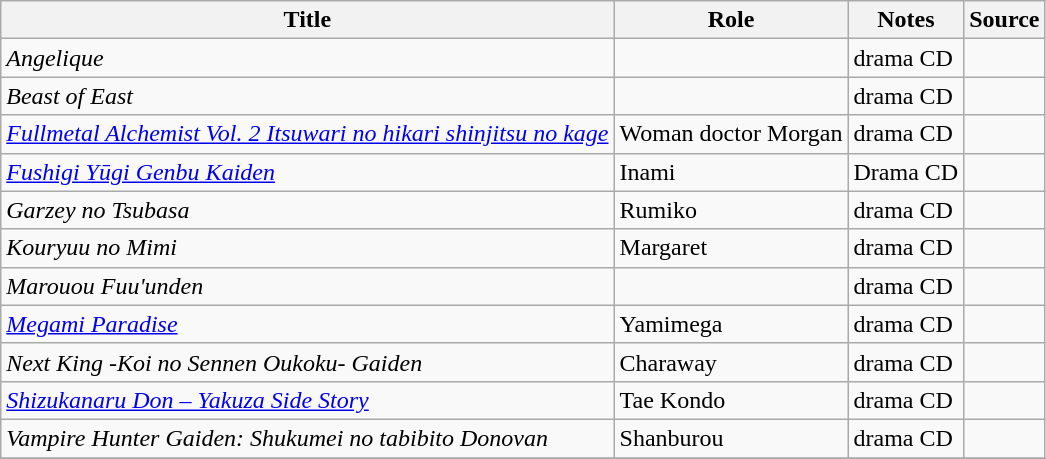<table class="wikitable sortable plainrowheaders">
<tr>
<th>Title</th>
<th>Role</th>
<th class="unsortable">Notes</th>
<th class="unsortable">Source</th>
</tr>
<tr>
<td><em>Angelique</em></td>
<td></td>
<td>drama CD</td>
<td></td>
</tr>
<tr>
<td><em>Beast of East</em></td>
<td></td>
<td>drama CD</td>
<td></td>
</tr>
<tr>
<td><em><a href='#'>Fullmetal Alchemist Vol. 2 Itsuwari no hikari shinjitsu no kage</a></em></td>
<td>Woman doctor Morgan</td>
<td>drama CD</td>
<td></td>
</tr>
<tr>
<td><em><a href='#'>Fushigi Yūgi Genbu Kaiden</a></em></td>
<td>Inami</td>
<td>Drama CD</td>
<td></td>
</tr>
<tr>
<td><em>Garzey no Tsubasa</em></td>
<td>Rumiko</td>
<td>drama CD</td>
<td></td>
</tr>
<tr>
<td><em>Kouryuu no Mimi</em></td>
<td>Margaret</td>
<td>drama CD</td>
<td></td>
</tr>
<tr>
<td><em>Marouou Fuu'unden</em></td>
<td></td>
<td>drama CD</td>
<td></td>
</tr>
<tr>
<td><em><a href='#'>Megami Paradise</a></em></td>
<td>Yamimega</td>
<td>drama CD</td>
<td></td>
</tr>
<tr>
<td><em>Next King -Koi no Sennen Oukoku- Gaiden</em></td>
<td>Charaway</td>
<td>drama CD</td>
<td></td>
</tr>
<tr>
<td><em><a href='#'>Shizukanaru Don – Yakuza Side Story</a></em></td>
<td>Tae Kondo</td>
<td>drama CD</td>
<td></td>
</tr>
<tr>
<td><em>Vampire Hunter Gaiden: Shukumei no tabibito Donovan</em></td>
<td>Shanburou</td>
<td>drama CD</td>
<td></td>
</tr>
<tr>
</tr>
</table>
